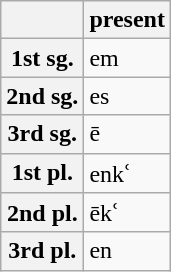<table class=wikitable>
<tr>
<th> </th>
<th>present</th>
</tr>
<tr>
<th>1st sg.</th>
<td>em</td>
</tr>
<tr>
<th>2nd sg.</th>
<td>es</td>
</tr>
<tr>
<th>3rd sg.</th>
<td>ē</td>
</tr>
<tr>
<th>1st pl.</th>
<td>enkʿ</td>
</tr>
<tr>
<th>2nd pl.</th>
<td>ēkʿ</td>
</tr>
<tr>
<th>3rd pl.</th>
<td>en</td>
</tr>
</table>
